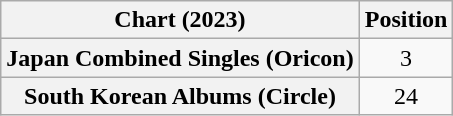<table class="wikitable sortable plainrowheaders" style="text-align:center">
<tr>
<th scope="col">Chart (2023)</th>
<th scope="col">Position</th>
</tr>
<tr>
<th scope="row">Japan Combined Singles (Oricon)</th>
<td>3</td>
</tr>
<tr>
<th scope="row">South Korean Albums (Circle)</th>
<td>24</td>
</tr>
</table>
